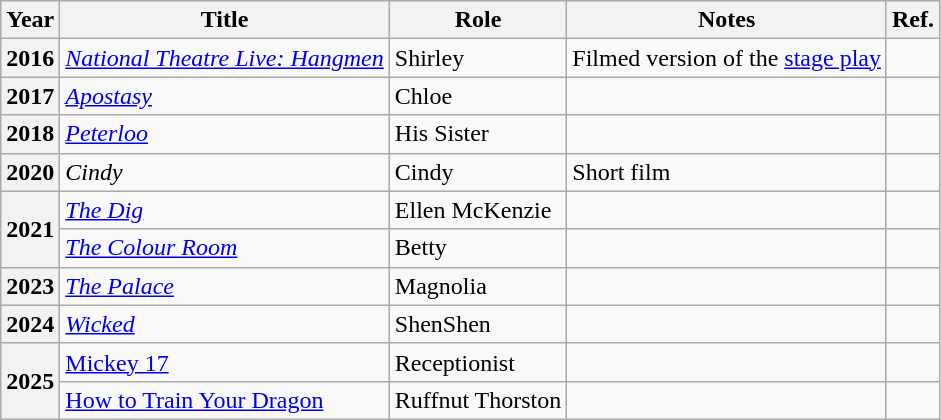<table class="wikitable sortable">
<tr>
<th>Year</th>
<th>Title</th>
<th>Role</th>
<th class="unsortable">Notes</th>
<th>Ref.</th>
</tr>
<tr>
<th scope="row">2016</th>
<td><em><a href='#'>National Theatre Live: Hangmen</a></em></td>
<td>Shirley</td>
<td>Filmed version of the <a href='#'>stage play</a></td>
<td></td>
</tr>
<tr>
<th scope="row">2017</th>
<td><em><a href='#'>Apostasy</a></em></td>
<td>Chloe</td>
<td></td>
<td></td>
</tr>
<tr>
<th scope="row">2018</th>
<td><em><a href='#'>Peterloo</a></em></td>
<td>His Sister</td>
<td></td>
<td></td>
</tr>
<tr>
<th scope="row">2020</th>
<td><em>Cindy</em></td>
<td>Cindy</td>
<td>Short film</td>
<td></td>
</tr>
<tr>
<th scope="row"  rowspan="2">2021</th>
<td><em><a href='#'>The Dig</a></em></td>
<td>Ellen McKenzie</td>
<td></td>
<td></td>
</tr>
<tr>
<td><em><a href='#'>The Colour Room</a></em></td>
<td>Betty</td>
<td></td>
<td></td>
</tr>
<tr>
<th scope="row">2023</th>
<td><em><a href='#'>The Palace</a></em></td>
<td>Magnolia</td>
<td></td>
<td></td>
</tr>
<tr>
<th scope="row">2024</th>
<td><em><a href='#'>Wicked</a></td>
<td>ShenShen</td>
<td></td>
<td></td>
</tr>
<tr>
<th scope="row"  rowspan="2">2025</th>
<td></em><a href='#'>Mickey 17</a><em></td>
<td>Receptionist</td>
<td></td>
<td></td>
</tr>
<tr>
<td></em><a href='#'>How to Train Your Dragon</a><em></td>
<td>Ruffnut Thorston</td>
<td></td>
<td></td>
</tr>
</table>
